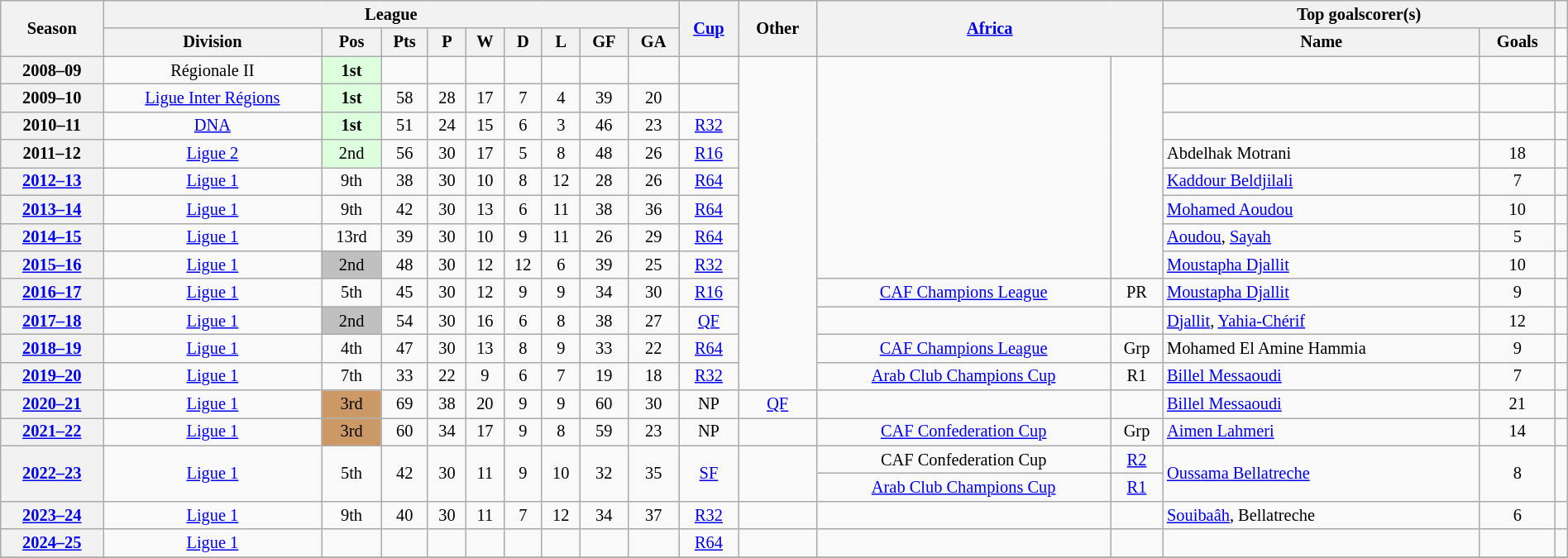<table class="wikitable" style="text-align:center; font-size:85%;width:100%; text-align:center">
<tr>
<th rowspan=2>Season</th>
<th colspan=9>League</th>
<th rowspan=2><a href='#'>Cup</a></th>
<th rowspan=2>Other</th>
<th rowspan=2 colspan=2><a href='#'>Africa</a></th>
<th colspan=2>Top goalscorer(s)</th>
<th colspan=2></th>
</tr>
<tr>
<th>Division</th>
<th>Pos</th>
<th>Pts</th>
<th>P</th>
<th>W</th>
<th>D</th>
<th>L</th>
<th>GF</th>
<th>GA</th>
<th>Name</th>
<th>Goals</th>
</tr>
<tr>
<th>2008–09</th>
<td>Régionale II</td>
<td bgcolor="#DDFFDD"><strong>1st</strong></td>
<td></td>
<td></td>
<td></td>
<td></td>
<td></td>
<td></td>
<td></td>
<td></td>
<td rowspan="12"></td>
<td rowspan="8"></td>
<td rowspan="8"></td>
<td align=left></td>
<td></td>
<td></td>
</tr>
<tr>
<th>2009–10</th>
<td><a href='#'>Ligue Inter Régions</a></td>
<td bgcolor="#DDFFDD"><strong>1st</strong></td>
<td>58</td>
<td>28</td>
<td>17</td>
<td>7</td>
<td>4</td>
<td>39</td>
<td>20</td>
<td></td>
<td align=left></td>
<td></td>
<td></td>
</tr>
<tr>
<th>2010–11</th>
<td><a href='#'>DNA</a></td>
<td bgcolor="#DDFFDD"><strong>1st</strong></td>
<td>51</td>
<td>24</td>
<td>15</td>
<td>6</td>
<td>3</td>
<td>46</td>
<td>23</td>
<td><a href='#'>R32</a></td>
<td align=left></td>
<td></td>
<td></td>
</tr>
<tr>
<th>2011–12</th>
<td><a href='#'>Ligue 2</a></td>
<td bgcolor="#DDFFDD">2nd</td>
<td>56</td>
<td>30</td>
<td>17</td>
<td>5</td>
<td>8</td>
<td>48</td>
<td>26</td>
<td><a href='#'>R16</a></td>
<td align=left>Abdelhak Motrani</td>
<td>18</td>
<td></td>
</tr>
<tr>
<th><a href='#'>2012–13</a></th>
<td><a href='#'>Ligue 1</a></td>
<td>9th</td>
<td>38</td>
<td>30</td>
<td>10</td>
<td>8</td>
<td>12</td>
<td>28</td>
<td>26</td>
<td><a href='#'>R64</a></td>
<td align=left><a href='#'>Kaddour Beldjilali</a></td>
<td>7</td>
<td></td>
</tr>
<tr>
<th><a href='#'>2013–14</a></th>
<td><a href='#'>Ligue 1</a></td>
<td>9th</td>
<td>42</td>
<td>30</td>
<td>13</td>
<td>6</td>
<td>11</td>
<td>38</td>
<td>36</td>
<td><a href='#'>R64</a></td>
<td align=left><a href='#'>Mohamed Aoudou</a></td>
<td>10</td>
<td></td>
</tr>
<tr>
<th><a href='#'>2014–15</a></th>
<td><a href='#'>Ligue 1</a></td>
<td>13rd</td>
<td>39</td>
<td>30</td>
<td>10</td>
<td>9</td>
<td>11</td>
<td>26</td>
<td>29</td>
<td><a href='#'>R64</a></td>
<td align=left><a href='#'>Aoudou</a>, <a href='#'>Sayah</a></td>
<td>5</td>
<td></td>
</tr>
<tr>
<th><a href='#'>2015–16</a></th>
<td><a href='#'>Ligue 1</a></td>
<td bgcolor=silver>2nd</td>
<td>48</td>
<td>30</td>
<td>12</td>
<td>12</td>
<td>6</td>
<td>39</td>
<td>25</td>
<td><a href='#'>R32</a></td>
<td align=left><a href='#'>Moustapha Djallit</a></td>
<td>10</td>
<td></td>
</tr>
<tr>
<th><a href='#'>2016–17</a></th>
<td><a href='#'>Ligue 1</a></td>
<td>5th</td>
<td>45</td>
<td>30</td>
<td>12</td>
<td>9</td>
<td>9</td>
<td>34</td>
<td>30</td>
<td><a href='#'>R16</a></td>
<td><a href='#'>CAF Champions League</a></td>
<td>PR</td>
<td align=left><a href='#'>Moustapha Djallit</a></td>
<td>9</td>
<td></td>
</tr>
<tr>
<th><a href='#'>2017–18</a></th>
<td><a href='#'>Ligue 1</a></td>
<td bgcolor=silver>2nd</td>
<td>54</td>
<td>30</td>
<td>16</td>
<td>6</td>
<td>8</td>
<td>38</td>
<td>27</td>
<td><a href='#'>QF</a></td>
<td></td>
<td></td>
<td align=left><a href='#'>Djallit</a>, <a href='#'>Yahia-Chérif</a></td>
<td>12</td>
<td></td>
</tr>
<tr>
<th><a href='#'>2018–19</a></th>
<td><a href='#'>Ligue 1</a></td>
<td>4th</td>
<td>47</td>
<td>30</td>
<td>13</td>
<td>8</td>
<td>9</td>
<td>33</td>
<td>22</td>
<td><a href='#'>R64</a></td>
<td><a href='#'>CAF Champions League</a></td>
<td>Grp</td>
<td align=left>Mohamed El Amine Hammia</td>
<td>9</td>
<td></td>
</tr>
<tr>
<th><a href='#'>2019–20</a></th>
<td><a href='#'>Ligue 1</a></td>
<td>7th</td>
<td>33</td>
<td>22</td>
<td>9</td>
<td>6</td>
<td>7</td>
<td>19</td>
<td>18</td>
<td><a href='#'>R32</a></td>
<td><a href='#'>Arab Club Champions Cup</a></td>
<td>R1</td>
<td align=left><a href='#'>Billel Messaoudi</a></td>
<td>7</td>
<td></td>
</tr>
<tr>
<th><a href='#'>2020–21</a></th>
<td><a href='#'>Ligue 1</a></td>
<td bgcolor=#cc9966>3rd</td>
<td>69</td>
<td>38</td>
<td>20</td>
<td>9</td>
<td>9</td>
<td>60</td>
<td>30</td>
<td>NP</td>
<td><a href='#'>QF</a></td>
<td></td>
<td></td>
<td align=left><a href='#'>Billel Messaoudi</a></td>
<td>21</td>
<td></td>
</tr>
<tr>
<th><a href='#'>2021–22</a></th>
<td><a href='#'>Ligue 1</a></td>
<td bgcolor=#cc9966>3rd</td>
<td>60</td>
<td>34</td>
<td>17</td>
<td>9</td>
<td>8</td>
<td>59</td>
<td>23</td>
<td>NP</td>
<td></td>
<td><a href='#'>CAF Confederation Cup</a></td>
<td>Grp</td>
<td align=left><a href='#'>Aimen Lahmeri</a></td>
<td>14</td>
<td></td>
</tr>
<tr>
<th rowspan="2"><a href='#'>2022–23</a></th>
<td rowspan="2"><a href='#'>Ligue 1</a></td>
<td rowspan="2">5th</td>
<td rowspan="2">42</td>
<td rowspan="2">30</td>
<td rowspan="2">11</td>
<td rowspan="2">9</td>
<td rowspan="2">10</td>
<td rowspan="2">32</td>
<td rowspan="2">35</td>
<td rowspan="2"><a href='#'>SF</a></td>
<td rowspan="2"></td>
<td>CAF Confederation Cup</td>
<td><a href='#'>R2</a></td>
<td rowspan="2" align=left><a href='#'>Oussama Bellatreche</a></td>
<td rowspan="2">8</td>
<td rowspan="2"></td>
</tr>
<tr>
<td><a href='#'>Arab Club Champions Cup</a></td>
<td><a href='#'>R1</a></td>
</tr>
<tr>
<th><a href='#'>2023–24</a></th>
<td><a href='#'>Ligue 1</a></td>
<td>9th</td>
<td>40</td>
<td>30</td>
<td>11</td>
<td>7</td>
<td>12</td>
<td>34</td>
<td>37</td>
<td><a href='#'>R32</a></td>
<td></td>
<td></td>
<td></td>
<td align=left><a href='#'>Souibaâh</a>, Bellatreche</td>
<td>6</td>
<td></td>
</tr>
<tr>
<th><a href='#'>2024–25</a></th>
<td><a href='#'>Ligue 1</a></td>
<td></td>
<td></td>
<td></td>
<td></td>
<td></td>
<td></td>
<td></td>
<td></td>
<td><a href='#'>R64</a></td>
<td></td>
<td></td>
<td></td>
<td align=left></td>
<td></td>
<td></td>
</tr>
<tr>
</tr>
</table>
